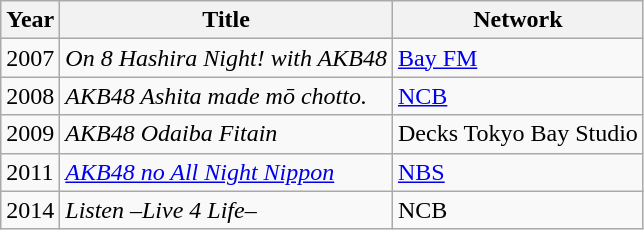<table class="wikitable">
<tr>
<th>Year</th>
<th>Title</th>
<th>Network</th>
</tr>
<tr>
<td>2007</td>
<td><em>On 8 Hashira Night! with AKB48</em></td>
<td><a href='#'>Bay FM</a></td>
</tr>
<tr>
<td>2008</td>
<td><em>AKB48 Ashita made mō chotto.</em></td>
<td><a href='#'>NCB</a></td>
</tr>
<tr>
<td>2009</td>
<td><em>AKB48 Odaiba Fitain</em></td>
<td>Decks Tokyo Bay Studio</td>
</tr>
<tr>
<td>2011</td>
<td><em><a href='#'>AKB48 no All Night Nippon</a></em></td>
<td><a href='#'>NBS</a></td>
</tr>
<tr>
<td>2014</td>
<td><em>Listen –Live 4 Life–</em></td>
<td>NCB</td>
</tr>
</table>
